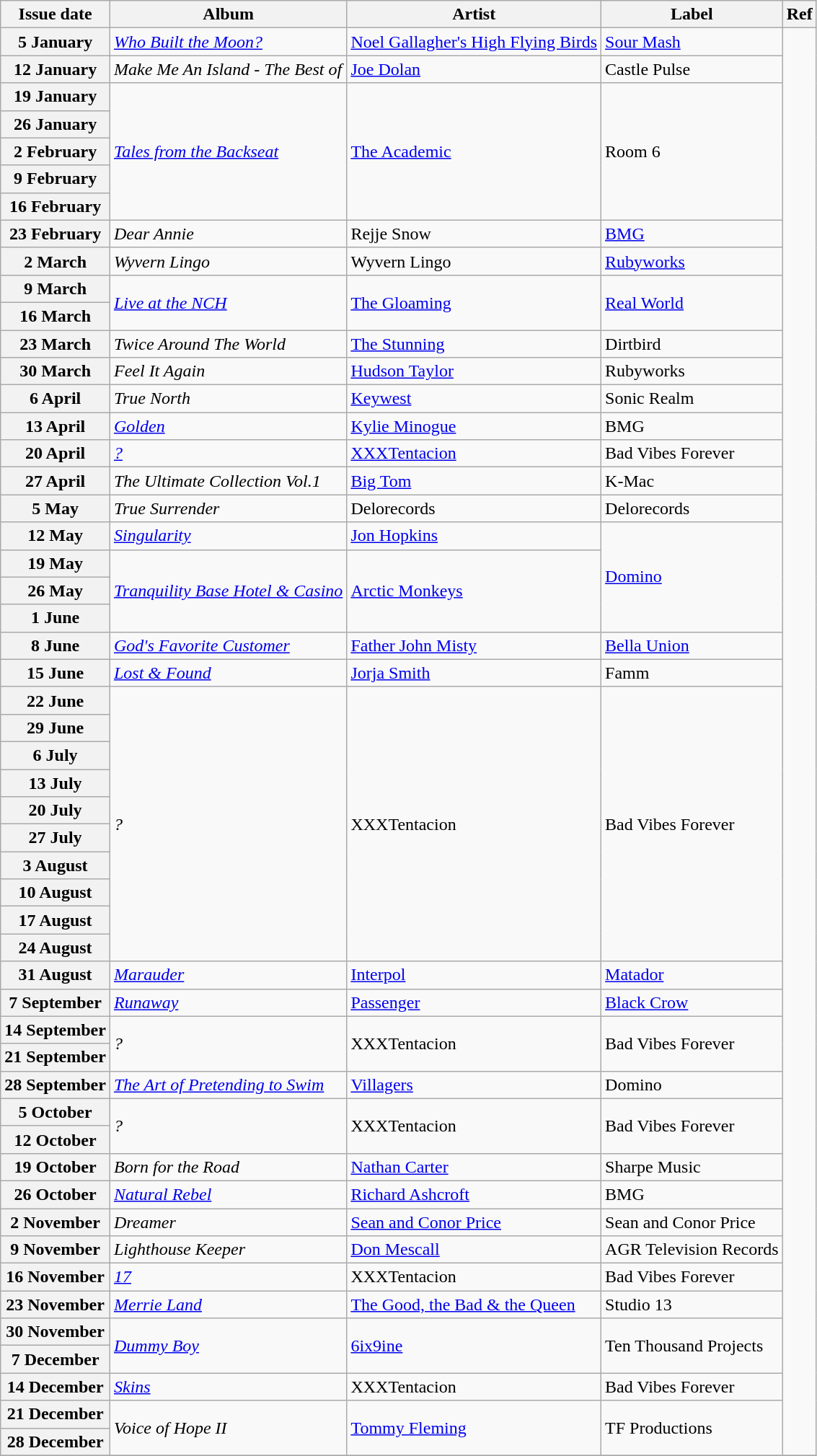<table class="wikitable plainrowheaders" style="text-align:left">
<tr>
<th scope="col">Issue date</th>
<th scope="col">Album</th>
<th scope="col">Artist</th>
<th scope="col">Label</th>
<th scope="col">Ref</th>
</tr>
<tr>
<th scope="row">5 January</th>
<td><em><a href='#'>Who Built the Moon?</a></em></td>
<td><a href='#'>Noel Gallagher's High Flying Birds</a></td>
<td><a href='#'>Sour Mash</a></td>
<td rowspan="52"></td>
</tr>
<tr>
<th scope="row">12 January</th>
<td><em>Make Me An Island - The Best of</em></td>
<td><a href='#'>Joe Dolan</a></td>
<td>Castle Pulse</td>
</tr>
<tr>
<th scope="row">19 January</th>
<td rowspan="5"><em><a href='#'>Tales from the Backseat</a></em></td>
<td rowspan="5"><a href='#'>The Academic</a></td>
<td rowspan="5">Room 6</td>
</tr>
<tr>
<th scope="row">26 January</th>
</tr>
<tr>
<th scope="row">2 February</th>
</tr>
<tr>
<th scope="row">9 February</th>
</tr>
<tr>
<th scope="row">16 February</th>
</tr>
<tr>
<th scope="row">23 February</th>
<td><em>Dear Annie</em></td>
<td>Rejje Snow</td>
<td><a href='#'>BMG</a></td>
</tr>
<tr>
<th scope="row">2 March</th>
<td><em>Wyvern Lingo</em></td>
<td>Wyvern Lingo</td>
<td><a href='#'>Rubyworks</a></td>
</tr>
<tr>
<th scope="row">9 March</th>
<td rowspan="2"><em><a href='#'>Live at the NCH</a></em></td>
<td rowspan="2"><a href='#'>The Gloaming</a></td>
<td rowspan="2"><a href='#'>Real World</a></td>
</tr>
<tr>
<th scope="row">16 March</th>
</tr>
<tr>
<th scope="row">23 March</th>
<td><em>Twice Around The World</em></td>
<td><a href='#'>The Stunning</a></td>
<td>Dirtbird</td>
</tr>
<tr>
<th scope="row">30 March</th>
<td><em>Feel It Again</em></td>
<td><a href='#'>Hudson Taylor</a></td>
<td>Rubyworks</td>
</tr>
<tr>
<th scope="row">6 April</th>
<td><em>True North</em></td>
<td><a href='#'>Keywest</a></td>
<td>Sonic Realm</td>
</tr>
<tr>
<th scope="row">13 April</th>
<td><em><a href='#'>Golden</a></em></td>
<td><a href='#'>Kylie Minogue</a></td>
<td>BMG</td>
</tr>
<tr>
<th scope="row">20 April</th>
<td><em><a href='#'>?</a></em></td>
<td><a href='#'>XXXTentacion</a></td>
<td>Bad Vibes Forever</td>
</tr>
<tr>
<th scope="row">27 April</th>
<td><em>The Ultimate Collection Vol.1</em></td>
<td><a href='#'>Big Tom</a></td>
<td>K-Mac</td>
</tr>
<tr>
<th scope="row">5 May</th>
<td><em>True Surrender</em></td>
<td>Delorecords</td>
<td>Delorecords</td>
</tr>
<tr>
<th scope="row">12 May</th>
<td><em><a href='#'>Singularity</a></em></td>
<td><a href='#'>Jon Hopkins</a></td>
<td rowspan="4"><a href='#'>Domino</a></td>
</tr>
<tr>
<th scope="row">19 May</th>
<td rowspan="3"><em><a href='#'>Tranquility Base Hotel & Casino</a></em></td>
<td rowspan="3"><a href='#'>Arctic Monkeys</a></td>
</tr>
<tr>
<th scope="row">26 May</th>
</tr>
<tr>
<th scope="row">1 June</th>
</tr>
<tr>
<th scope="row">8 June</th>
<td><em><a href='#'>God's Favorite Customer</a></em></td>
<td><a href='#'>Father John Misty</a></td>
<td><a href='#'>Bella Union</a></td>
</tr>
<tr>
<th scope="row">15 June</th>
<td><em><a href='#'>Lost & Found</a></em></td>
<td><a href='#'>Jorja Smith</a></td>
<td>Famm</td>
</tr>
<tr>
<th scope="row">22 June</th>
<td rowspan="10"><em>?</em></td>
<td rowspan="10">XXXTentacion</td>
<td rowspan="10">Bad Vibes Forever</td>
</tr>
<tr>
<th scope="row">29 June</th>
</tr>
<tr>
<th scope="row">6 July</th>
</tr>
<tr>
<th scope="row">13 July</th>
</tr>
<tr>
<th scope="row">20 July</th>
</tr>
<tr>
<th scope="row">27 July</th>
</tr>
<tr>
<th scope="row">3 August</th>
</tr>
<tr>
<th scope="row">10 August</th>
</tr>
<tr>
<th scope="row">17 August</th>
</tr>
<tr>
<th scope="row">24 August</th>
</tr>
<tr>
<th scope="row">31 August</th>
<td><em><a href='#'>Marauder</a></em></td>
<td><a href='#'>Interpol</a></td>
<td><a href='#'>Matador</a></td>
</tr>
<tr>
<th scope="row">7 September</th>
<td><em><a href='#'>Runaway</a></em></td>
<td><a href='#'>Passenger</a></td>
<td><a href='#'>Black Crow</a></td>
</tr>
<tr>
<th scope="row">14 September</th>
<td rowspan="2"><em>?</em></td>
<td rowspan="2">XXXTentacion</td>
<td rowspan="2">Bad Vibes Forever</td>
</tr>
<tr>
<th scope="row">21 September</th>
</tr>
<tr>
<th scope="row">28 September</th>
<td><em><a href='#'>The Art of Pretending to Swim</a></em></td>
<td><a href='#'>Villagers</a></td>
<td>Domino</td>
</tr>
<tr>
<th scope="row">5 October</th>
<td rowspan="2"><em>?</em></td>
<td rowspan="2">XXXTentacion</td>
<td rowspan="2">Bad Vibes Forever</td>
</tr>
<tr>
<th scope="row">12 October</th>
</tr>
<tr>
<th scope="row">19 October</th>
<td><em>Born for the Road</em></td>
<td><a href='#'>Nathan Carter</a></td>
<td>Sharpe Music</td>
</tr>
<tr>
<th scope="row">26 October</th>
<td><em><a href='#'>Natural Rebel</a></em></td>
<td><a href='#'>Richard Ashcroft</a></td>
<td>BMG</td>
</tr>
<tr>
<th scope="row">2 November</th>
<td><em>Dreamer</em></td>
<td><a href='#'>Sean and Conor Price</a></td>
<td>Sean and Conor Price</td>
</tr>
<tr>
<th scope="row">9 November</th>
<td><em>Lighthouse Keeper</em></td>
<td><a href='#'>Don Mescall</a></td>
<td>AGR Television Records</td>
</tr>
<tr>
<th scope="row">16 November</th>
<td><em><a href='#'>17</a></em></td>
<td>XXXTentacion</td>
<td>Bad Vibes Forever</td>
</tr>
<tr>
<th scope="row">23 November</th>
<td><em><a href='#'>Merrie Land</a></em></td>
<td><a href='#'>The Good, the Bad & the Queen</a></td>
<td>Studio 13</td>
</tr>
<tr>
<th scope="row">30 November</th>
<td rowspan="2"><em><a href='#'>Dummy Boy</a></em></td>
<td rowspan="2"><a href='#'>6ix9ine</a></td>
<td rowspan="2">Ten Thousand Projects</td>
</tr>
<tr>
<th scope="row">7 December</th>
</tr>
<tr>
<th scope="row">14 December</th>
<td><em><a href='#'>Skins</a></em></td>
<td>XXXTentacion</td>
<td>Bad Vibes Forever</td>
</tr>
<tr>
<th scope="row">21 December</th>
<td rowspan="2"><em>Voice of Hope II</em></td>
<td rowspan="2"><a href='#'>Tommy Fleming</a></td>
<td rowspan="2">TF Productions</td>
</tr>
<tr>
<th scope="row">28 December</th>
</tr>
<tr>
</tr>
</table>
